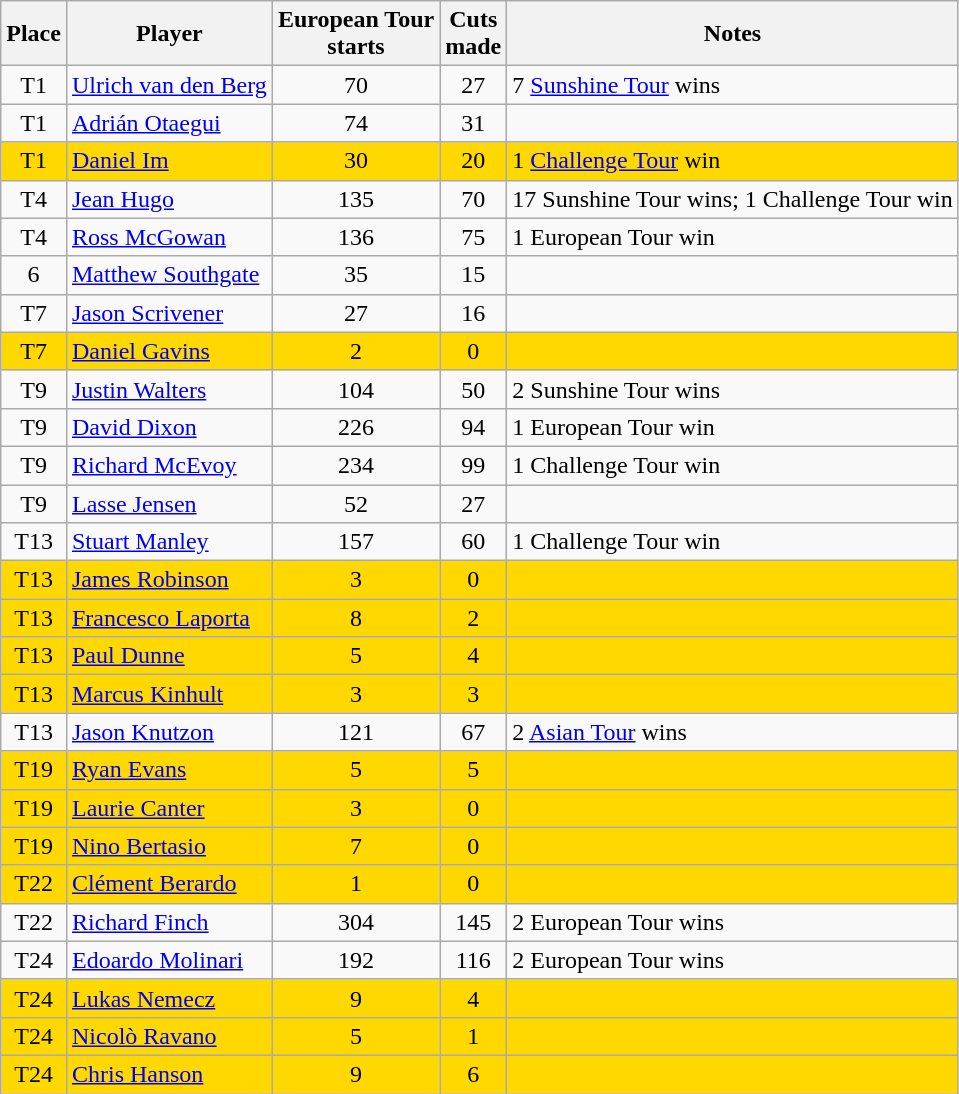<table class="sortable wikitable" style="text-align:center">
<tr>
<th>Place</th>
<th>Player</th>
<th>European Tour<br>starts</th>
<th>Cuts<br>made</th>
<th>Notes</th>
</tr>
<tr>
<td>T1</td>
<td align=left> <a href='#'>Ulrich van den Berg</a></td>
<td>70</td>
<td>27</td>
<td align=left>7 <a href='#'>Sunshine Tour</a> wins</td>
</tr>
<tr>
<td>T1</td>
<td align=left> <a href='#'>Adrián Otaegui</a></td>
<td>74</td>
<td>31</td>
<td align=left></td>
</tr>
<tr style="background:#FFD800;">
<td>T1</td>
<td align=left> <a href='#'>Daniel Im</a></td>
<td>30</td>
<td>20</td>
<td align=left>1 <a href='#'>Challenge Tour</a> win</td>
</tr>
<tr>
<td>T4</td>
<td align=left> <a href='#'>Jean Hugo</a></td>
<td>135</td>
<td>70</td>
<td align=left>17 Sunshine Tour wins; 1 Challenge Tour win</td>
</tr>
<tr>
<td>T4</td>
<td align=left> <a href='#'>Ross McGowan</a></td>
<td>136</td>
<td>75</td>
<td align=left>1 European Tour win</td>
</tr>
<tr>
<td>6</td>
<td align=left> <a href='#'>Matthew Southgate</a></td>
<td>35</td>
<td>15</td>
<td align=left></td>
</tr>
<tr>
<td>T7</td>
<td align=left> <a href='#'>Jason Scrivener</a></td>
<td>27</td>
<td>16</td>
<td align=left></td>
</tr>
<tr style="background:#FFD800;">
<td>T7</td>
<td align=left> <a href='#'>Daniel Gavins</a></td>
<td>2</td>
<td>0</td>
<td align=left></td>
</tr>
<tr>
<td>T9</td>
<td align=left> <a href='#'>Justin Walters</a></td>
<td>104</td>
<td>50</td>
<td align=left>2 Sunshine Tour wins</td>
</tr>
<tr>
<td>T9</td>
<td align=left> <a href='#'>David Dixon</a></td>
<td>226</td>
<td>94</td>
<td align=left>1 European Tour win</td>
</tr>
<tr>
<td>T9</td>
<td align=left> <a href='#'>Richard McEvoy</a></td>
<td>234</td>
<td>99</td>
<td align=left>1 Challenge Tour win</td>
</tr>
<tr>
<td>T9</td>
<td align=left> <a href='#'>Lasse Jensen</a></td>
<td>52</td>
<td>27</td>
<td align=left></td>
</tr>
<tr>
<td>T13</td>
<td align=left> <a href='#'>Stuart Manley</a></td>
<td>157</td>
<td>60</td>
<td align=left>1 Challenge Tour win</td>
</tr>
<tr style="background:#FFD800;">
<td>T13</td>
<td align=left> <a href='#'>James Robinson</a></td>
<td>3</td>
<td>0</td>
<td align=left></td>
</tr>
<tr style="background:#FFD800;">
<td>T13</td>
<td align=left> <a href='#'>Francesco Laporta</a></td>
<td>8</td>
<td>2</td>
<td align=left></td>
</tr>
<tr style="background:#FFD800;">
<td>T13</td>
<td align=left> <a href='#'>Paul Dunne</a></td>
<td>5</td>
<td>4</td>
<td align=left></td>
</tr>
<tr style="background:#FFD800;">
<td>T13</td>
<td align=left> <a href='#'>Marcus Kinhult</a></td>
<td>3</td>
<td>3</td>
<td align=left></td>
</tr>
<tr>
<td>T13</td>
<td align=left> <a href='#'>Jason Knutzon</a></td>
<td>121</td>
<td>67</td>
<td align=left>2 <a href='#'>Asian Tour</a> wins</td>
</tr>
<tr style="background:#FFD800;">
<td>T19</td>
<td align=left> <a href='#'>Ryan Evans</a></td>
<td>5</td>
<td>5</td>
<td align=left></td>
</tr>
<tr style="background:#FFD800;">
<td>T19</td>
<td align=left> <a href='#'>Laurie Canter</a></td>
<td>3</td>
<td>0</td>
<td align=left></td>
</tr>
<tr style="background:#FFD800;">
<td>T19</td>
<td align=left> <a href='#'>Nino Bertasio</a></td>
<td>7</td>
<td>0</td>
<td align=left></td>
</tr>
<tr style="background:#FFD800;">
<td>T22</td>
<td align=left> <a href='#'>Clément Berardo</a></td>
<td>1</td>
<td>0</td>
<td align=left></td>
</tr>
<tr>
<td>T22</td>
<td align=left> <a href='#'>Richard Finch</a></td>
<td>304</td>
<td>145</td>
<td align=left>2 European Tour wins</td>
</tr>
<tr>
<td>T24</td>
<td align=left> <a href='#'>Edoardo Molinari</a></td>
<td>192</td>
<td>116</td>
<td align=left>2 European Tour wins</td>
</tr>
<tr style="background:#FFD800;">
<td>T24</td>
<td align=left> <a href='#'>Lukas Nemecz</a></td>
<td>9</td>
<td>4</td>
<td align=left></td>
</tr>
<tr style="background:#FFD800;">
<td>T24</td>
<td align=left> <a href='#'>Nicolò Ravano</a></td>
<td>5</td>
<td>1</td>
<td align=left></td>
</tr>
<tr style="background:#FFD800;">
<td>T24</td>
<td align=left> <a href='#'>Chris Hanson</a></td>
<td>9</td>
<td>6</td>
<td align=left></td>
</tr>
</table>
